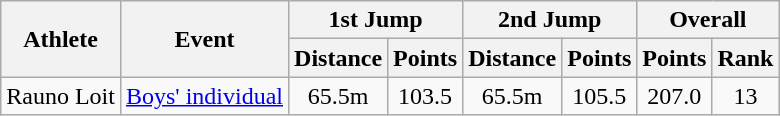<table class="wikitable">
<tr>
<th rowspan="2">Athlete</th>
<th rowspan="2">Event</th>
<th colspan="2">1st Jump</th>
<th colspan="2">2nd Jump</th>
<th colspan="2">Overall</th>
</tr>
<tr>
<th>Distance</th>
<th>Points</th>
<th>Distance</th>
<th>Points</th>
<th>Points</th>
<th>Rank</th>
</tr>
<tr>
<td>Rauno Loit</td>
<td><a href='#'>Boys' individual</a></td>
<td align="center">65.5m</td>
<td align="center">103.5</td>
<td align="center">65.5m</td>
<td align="center">105.5</td>
<td align="center">207.0</td>
<td align="center">13</td>
</tr>
</table>
